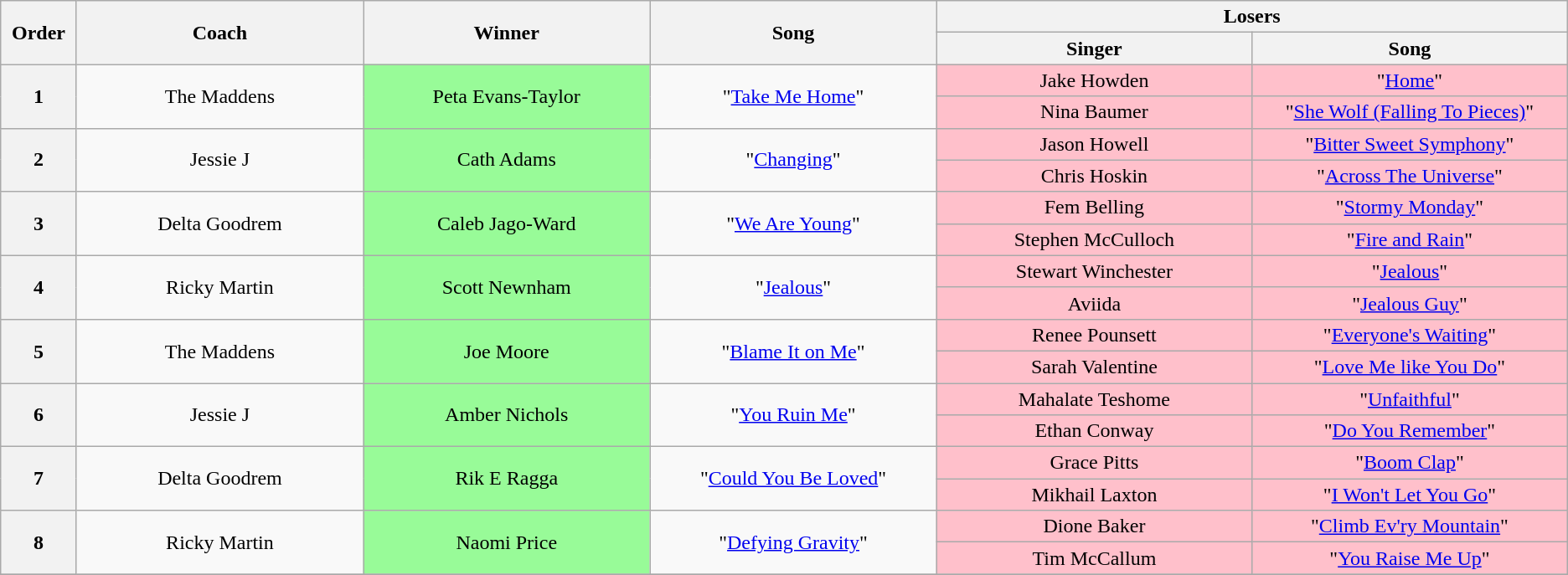<table class="wikitable sortable" style="text-align: center; width: auto;">
<tr>
<th rowspan="2" style="width:1%;">Order</th>
<th rowspan="2" style="width:10%;">Coach</th>
<th rowspan="2" style="width:10%;">Winner</th>
<th rowspan="2" style="width:10%;">Song</th>
<th colspan="2" style="width:20%;">Losers</th>
</tr>
<tr>
<th style="width:11%;">Singer</th>
<th style="width:11%;">Song</th>
</tr>
<tr>
<th rowspan="2">1</th>
<td rowspan="2">The Maddens</td>
<td rowspan="2" bgcolor="palegreen">Peta Evans-Taylor</td>
<td rowspan="2">"<a href='#'>Take Me Home</a>"</td>
<td bgcolor="pink">Jake Howden</td>
<td bgcolor="pink">"<a href='#'>Home</a>"</td>
</tr>
<tr>
<td bgcolor="pink">Nina Baumer</td>
<td bgcolor="pink">"<a href='#'>She Wolf (Falling To Pieces)</a>"</td>
</tr>
<tr>
<th rowspan="2">2</th>
<td rowspan="2">Jessie J</td>
<td rowspan="2" bgcolor="palegreen">Cath Adams</td>
<td rowspan="2">"<a href='#'>Changing</a>"</td>
<td bgcolor="pink">Jason Howell</td>
<td bgcolor="pink">"<a href='#'>Bitter Sweet Symphony</a>"</td>
</tr>
<tr>
<td bgcolor="pink">Chris Hoskin</td>
<td bgcolor="pink">"<a href='#'>Across The Universe</a>"</td>
</tr>
<tr>
<th rowspan="2">3</th>
<td rowspan="2">Delta Goodrem</td>
<td rowspan="2" bgcolor="palegreen">Caleb Jago-Ward</td>
<td rowspan="2">"<a href='#'>We Are Young</a>"</td>
<td bgcolor="pink">Fem Belling</td>
<td bgcolor="pink">"<a href='#'>Stormy Monday</a>"</td>
</tr>
<tr>
<td bgcolor="pink">Stephen McCulloch</td>
<td bgcolor="pink">"<a href='#'>Fire and Rain</a>"</td>
</tr>
<tr>
<th rowspan="2">4</th>
<td rowspan="2">Ricky Martin</td>
<td rowspan="2" bgcolor="palegreen">Scott Newnham</td>
<td rowspan="2">"<a href='#'>Jealous</a>"</td>
<td bgcolor="pink">Stewart Winchester</td>
<td bgcolor="pink">"<a href='#'>Jealous</a>"</td>
</tr>
<tr>
<td bgcolor="pink">Aviida</td>
<td bgcolor="pink">"<a href='#'>Jealous Guy</a>"</td>
</tr>
<tr>
<th rowspan="2">5</th>
<td rowspan="2">The Maddens</td>
<td rowspan="2" bgcolor="palegreen">Joe Moore</td>
<td rowspan="2">"<a href='#'>Blame It on Me</a>"</td>
<td bgcolor="pink">Renee Pounsett</td>
<td bgcolor="pink">"<a href='#'>Everyone's Waiting</a>"</td>
</tr>
<tr>
<td bgcolor="pink">Sarah Valentine</td>
<td bgcolor="pink">"<a href='#'>Love Me like You Do</a>"</td>
</tr>
<tr>
<th rowspan="2">6</th>
<td rowspan="2">Jessie J</td>
<td rowspan="2" bgcolor="palegreen">Amber Nichols</td>
<td rowspan="2">"<a href='#'>You Ruin Me</a>"</td>
<td bgcolor="pink">Mahalate Teshome</td>
<td bgcolor="pink">"<a href='#'>Unfaithful</a>"</td>
</tr>
<tr>
<td bgcolor="pink">Ethan Conway</td>
<td bgcolor="pink">"<a href='#'>Do You Remember</a>"</td>
</tr>
<tr>
<th rowspan="2">7</th>
<td rowspan="2">Delta Goodrem</td>
<td rowspan="2" bgcolor="palegreen">Rik E Ragga</td>
<td rowspan="2">"<a href='#'>Could You Be Loved</a>"</td>
<td bgcolor="pink">Grace Pitts</td>
<td bgcolor="pink">"<a href='#'>Boom Clap</a>"</td>
</tr>
<tr>
<td bgcolor="pink">Mikhail Laxton</td>
<td bgcolor="pink">"<a href='#'>I Won't Let You Go</a>"</td>
</tr>
<tr>
<th rowspan="2">8</th>
<td rowspan="2">Ricky Martin</td>
<td rowspan="2" bgcolor="palegreen">Naomi Price</td>
<td rowspan="2">"<a href='#'>Defying Gravity</a>"</td>
<td bgcolor="pink">Dione Baker</td>
<td bgcolor="pink">"<a href='#'>Climb Ev'ry Mountain</a>"</td>
</tr>
<tr>
<td bgcolor="pink">Tim McCallum</td>
<td bgcolor="pink">"<a href='#'>You Raise Me Up</a>"</td>
</tr>
<tr>
</tr>
</table>
